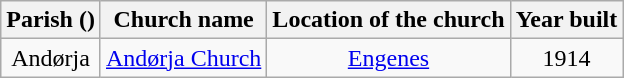<table class="wikitable" style="text-align:center">
<tr>
<th>Parish ()</th>
<th>Church name</th>
<th>Location of the church</th>
<th>Year built</th>
</tr>
<tr>
<td rowspan="1">Andørja</td>
<td><a href='#'>Andørja Church</a></td>
<td><a href='#'>Engenes</a></td>
<td>1914</td>
</tr>
</table>
